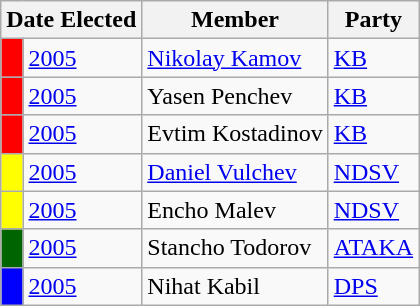<table class="wikitable sortable">
<tr>
<th colspan="2">Date Elected</th>
<th>Member</th>
<th>Party</th>
</tr>
<tr>
<td style="background-color: red"></td>
<td><a href='#'>2005</a></td>
<td><a href='#'>Nikolay Kamov</a></td>
<td><a href='#'>KB</a></td>
</tr>
<tr>
<td style="background-color: red"></td>
<td><a href='#'>2005</a></td>
<td>Yasen Penchev</td>
<td><a href='#'>KB</a></td>
</tr>
<tr>
<td style="background-color: red"></td>
<td><a href='#'>2005</a></td>
<td>Evtim Kostadinov</td>
<td><a href='#'>KB</a></td>
</tr>
<tr>
<td style="background-color: yellow"></td>
<td><a href='#'>2005</a></td>
<td><a href='#'>Daniel Vulchev</a></td>
<td><a href='#'>NDSV</a></td>
</tr>
<tr>
<td style="background-color: yellow"></td>
<td><a href='#'>2005</a></td>
<td>Encho Malev</td>
<td><a href='#'>NDSV</a></td>
</tr>
<tr>
<td style="background-color: darkgreen"></td>
<td><a href='#'>2005</a></td>
<td>Stancho Todorov</td>
<td><a href='#'>ATAKA</a></td>
</tr>
<tr>
<td style="background-color: blue"></td>
<td><a href='#'>2005</a></td>
<td>Nihat Kabil</td>
<td><a href='#'>DPS</a></td>
</tr>
</table>
